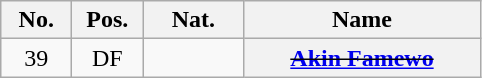<table class="wikitable plainrowheaders" style=text-align:center>
<tr>
<th width=40>No.</th>
<th width=40>Pos.</th>
<th width=60>Nat.</th>
<th width=150 scope=col>Name</th>
</tr>
<tr>
<td>39</td>
<td>DF</td>
<td align=left></td>
<th scope=row><s><a href='#'>Akin Famewo</a></s> </th>
</tr>
</table>
